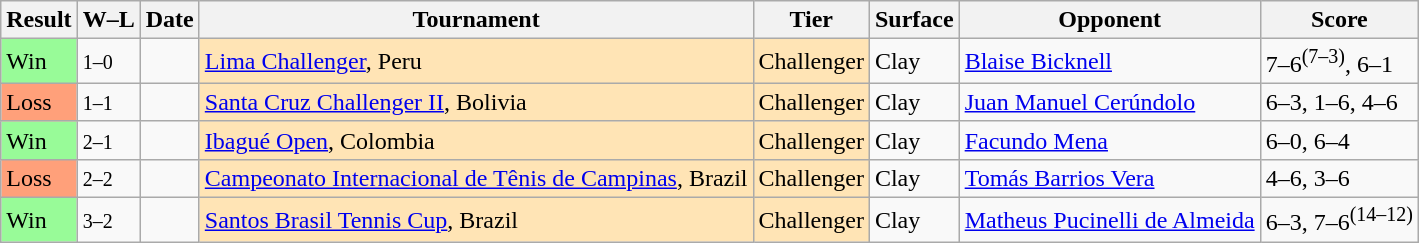<table class="sortable wikitable">
<tr>
<th>Result</th>
<th class="unsortable">W–L</th>
<th>Date</th>
<th>Tournament</th>
<th>Tier</th>
<th>Surface</th>
<th>Opponent</th>
<th class="unsortable">Score</th>
</tr>
<tr>
<td bgcolor=98fb98>Win</td>
<td><small>1–0</small></td>
<td><a href='#'></a></td>
<td style="background:moccasin;"><a href='#'>Lima Challenger</a>, Peru</td>
<td style="background:moccasin;">Challenger</td>
<td>Clay</td>
<td> <a href='#'>Blaise Bicknell</a></td>
<td>7–6<sup>(7–3)</sup>, 6–1</td>
</tr>
<tr>
<td bgcolor=ffa07a>Loss</td>
<td><small>1–1</small></td>
<td><a href='#'></a></td>
<td style="background:moccasin;"><a href='#'>Santa Cruz Challenger II</a>, Bolivia</td>
<td style="background:moccasin;">Challenger</td>
<td>Clay</td>
<td> <a href='#'>Juan Manuel Cerúndolo</a></td>
<td>6–3, 1–6, 4–6</td>
</tr>
<tr>
<td bgcolor=98fb98>Win</td>
<td><small>2–1</small></td>
<td><a href='#'></a></td>
<td style="background:moccasin;"><a href='#'>Ibagué Open</a>, Colombia</td>
<td style="background:moccasin;">Challenger</td>
<td>Clay</td>
<td> <a href='#'>Facundo Mena</a></td>
<td>6–0, 6–4</td>
</tr>
<tr>
<td bgcolor=ffa07a>Loss</td>
<td><small>2–2</small></td>
<td><a href='#'></a></td>
<td style="background:moccasin;"><a href='#'> Campeonato Internacional de Tênis de Campinas</a>, Brazil</td>
<td style="background:moccasin;">Challenger</td>
<td>Clay</td>
<td> <a href='#'>Tomás Barrios Vera</a></td>
<td>4–6, 3–6</td>
</tr>
<tr>
<td bgcolor=98fb98>Win</td>
<td><small>3–2</small></td>
<td><a href='#'></a></td>
<td style="background:moccasin;"><a href='#'>Santos Brasil Tennis Cup</a>, Brazil</td>
<td style="background:moccasin;">Challenger</td>
<td>Clay</td>
<td> <a href='#'>Matheus Pucinelli de Almeida</a></td>
<td>6–3, 7–6<sup>(14–12)</sup></td>
</tr>
</table>
